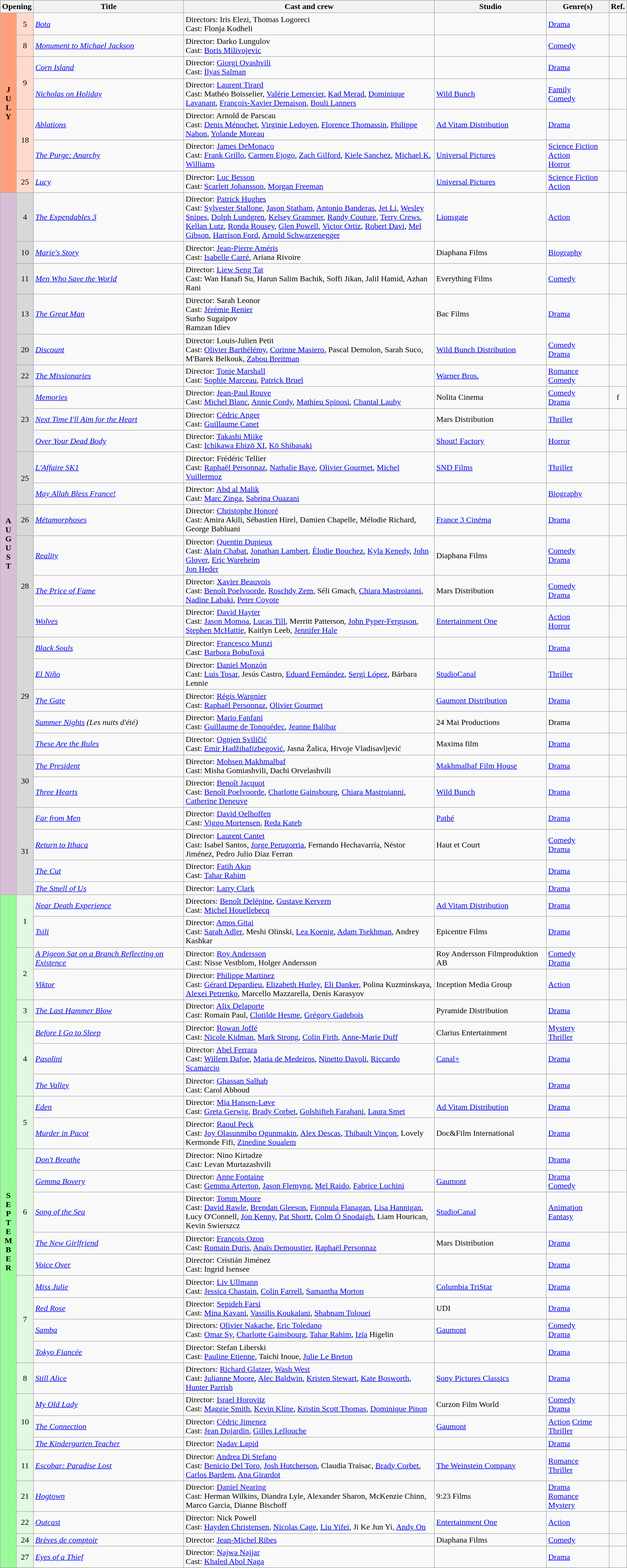<table class="wikitable">
<tr style="background:#b0e0e6; text-align:center;">
<th colspan="2">Opening</th>
<th style="width:24%;">Title</th>
<th style="width:40%;">Cast and crew</th>
<th>Studio</th>
<th style="width:10%;">Genre(s)</th>
<th style="width:2%;">Ref.</th>
</tr>
<tr>
<th rowspan="7" style="text-align:center; background:#ffa07a; textcolor:#000;">J<br>U<br>L<br>Y</th>
<td rowspan="1" style="text-align:center; background:#ffdacc;">5</td>
<td><em><a href='#'>Bota</a></em></td>
<td>Directors: Iris Elezi, Thomas Logoreci <br> Cast: Flonja Kodheli</td>
<td></td>
<td><a href='#'>Drama</a></td>
<td style="text-align:center"></td>
</tr>
<tr>
<td rowspan="1" style="text-align:center; background:#ffdacc;">8</td>
<td><em><a href='#'>Monument to Michael Jackson</a></em></td>
<td>Director: Darko Lungulov <br> Cast: <a href='#'>Boris Milivojevic</a></td>
<td></td>
<td><a href='#'>Comedy</a></td>
<td style="text-align:center"></td>
</tr>
<tr>
<td rowspan="2" style="text-align:center; background:#ffdacc;">9</td>
<td><em><a href='#'>Corn Island</a></em></td>
<td>Director: <a href='#'>Giorgi Ovashvili</a> <br> Cast: <a href='#'>İlyas Salman</a></td>
<td></td>
<td><a href='#'>Drama</a></td>
<td style="text-align:center"></td>
</tr>
<tr>
<td><em><a href='#'>Nicholas on Holiday</a></em></td>
<td>Director: <a href='#'>Laurent Tirard</a> <br> Cast: Mathéo Boisselier, <a href='#'>Valérie Lemercier</a>, <a href='#'>Kad Merad</a>, <a href='#'>Dominique Lavanant</a>, <a href='#'>François-Xavier Demaison</a>, <a href='#'>Bouli Lanners</a></td>
<td><a href='#'>Wild Bunch</a></td>
<td><a href='#'>Family</a> <br> <a href='#'>Comedy</a></td>
<td style="text-align:center"></td>
</tr>
<tr>
<td rowspan="2" style="text-align:center; background:#ffdacc;">18</td>
<td><em><a href='#'>Ablations</a></em></td>
<td>Director: Arnold de Parscau <br> Cast: <a href='#'>Denis Ménochet</a>, <a href='#'>Virginie Ledoyen</a>, <a href='#'>Florence Thomassin</a>, <a href='#'>Philippe Nahon</a>, <a href='#'>Yolande Moreau</a></td>
<td><a href='#'>Ad Vitam Distribution</a></td>
<td><a href='#'>Drama</a></td>
<td style="text-align:center"></td>
</tr>
<tr>
<td><em><a href='#'>The Purge: Anarchy</a></em></td>
<td>Director: <a href='#'>James DeMonaco</a> <br> Cast: <a href='#'>Frank Grillo</a>, <a href='#'>Carmen Ejogo</a>, <a href='#'>Zach Gilford</a>, <a href='#'>Kiele Sanchez</a>, <a href='#'>Michael K. Williams</a></td>
<td><a href='#'>Universal Pictures</a></td>
<td><a href='#'>Science Fiction</a> <br> <a href='#'>Action</a> <br> <a href='#'>Horror</a></td>
<td style="text-align:center"></td>
</tr>
<tr>
<td rowspan="1" style="text-align:center; background:#ffdacc;">25</td>
<td><em><a href='#'>Lucy</a></em></td>
<td>Director: <a href='#'>Luc Besson</a> <br> Cast: <a href='#'>Scarlett Johansson</a>, <a href='#'>Morgan Freeman</a></td>
<td><a href='#'>Universal Pictures</a></td>
<td><a href='#'>Science Fiction</a> <br> <a href='#'>Action</a></td>
<td style="text-align:center"></td>
</tr>
<tr>
<th rowspan="26" style="text-align:center; background:thistle; textcolor:#000;">A<br>U<br>G<br>U<br>S<br>T</th>
<td rowspan="1" style="text-align:center; background:#d8d8d8;">4</td>
<td><em><a href='#'>The Expendables 3</a></em></td>
<td>Director: <a href='#'>Patrick Hughes</a> <br> Cast: <a href='#'>Sylvester Stallone</a>, <a href='#'>Jason Statham</a>, <a href='#'>Antonio Banderas</a>, <a href='#'>Jet Li</a>, <a href='#'>Wesley Snipes</a>, <a href='#'>Dolph Lundgren</a>, <a href='#'>Kelsey Grammer</a>, <a href='#'>Randy Couture</a>, <a href='#'>Terry Crews</a>, <a href='#'>Kellan Lutz</a>, <a href='#'>Ronda Rousey</a>, <a href='#'>Glen Powell</a>, <a href='#'>Victor Ortiz</a>, <a href='#'>Robert Davi</a>, <a href='#'>Mel Gibson</a>, <a href='#'>Harrison Ford</a>, <a href='#'>Arnold Schwarzenegger</a></td>
<td><a href='#'>Lionsgate</a></td>
<td><a href='#'>Action</a></td>
<td style="text-align:center"></td>
</tr>
<tr>
<td rowspan="1" style="text-align:center; background:#d8d8d8;">10</td>
<td><em><a href='#'>Marie's Story</a></em></td>
<td>Director: <a href='#'>Jean-Pierre Améris</a> <br> Cast: <a href='#'>Isabelle Carré</a>, Ariana Rivoire</td>
<td>Diaphana Films</td>
<td><a href='#'>Biography</a></td>
<td style="text-align:center"></td>
</tr>
<tr>
<td rowspan="1" style="text-align:center; background:#d8d8d8;">11</td>
<td><em><a href='#'>Men Who Save the World</a></em></td>
<td>Director: <a href='#'>Liew Seng Tat</a> <br> Cast: Wan Hanafi Su, Harun Salim Bachik, Soffi Jikan, Jalil Hamid, Azhan Rani</td>
<td>Everything Films</td>
<td><a href='#'>Comedy</a></td>
<td style="text-align:center"></td>
</tr>
<tr>
<td rowspan="1" style="text-align:center; background:#d8d8d8;">13</td>
<td><em><a href='#'>The Great Man</a></em></td>
<td>Director: Sarah Leonor <br> Cast: <a href='#'>Jérémie Renier</a> <br> Surho Sugaipov <br> Ramzan Idiev</td>
<td>Bac Films</td>
<td><a href='#'>Drama</a></td>
<td style="text-align:center"></td>
</tr>
<tr>
<td rowspan="1" style="text-align:center; background:#d8d8d8;">20</td>
<td><em><a href='#'>Discount</a></em></td>
<td>Director: Louis-Julien Petit <br> Cast: <a href='#'>Olivier Barthélémy</a>, <a href='#'>Corinne Masiero</a>, Pascal Demolon, Sarah Suco, M'Barek Belkouk, <a href='#'>Zabou Breitman</a></td>
<td><a href='#'>Wild Bunch Distribution</a></td>
<td><a href='#'>Comedy</a> <br> <a href='#'>Drama</a></td>
<td style="text-align:center"></td>
</tr>
<tr>
<td rowspan="1" style="text-align:center; background:#d8d8d8;">22</td>
<td><em><a href='#'>The Missionaries</a></em></td>
<td>Director: <a href='#'>Tonie Marshall</a> <br> Cast: <a href='#'>Sophie Marceau</a>, <a href='#'>Patrick Bruel</a></td>
<td><a href='#'>Warner Bros.</a></td>
<td><a href='#'>Romance</a> <br> <a href='#'>Comedy</a></td>
<td style="text-align:center"></td>
</tr>
<tr>
<td rowspan="3" style="text-align:center; background:#d8d8d8;">23</td>
<td><em><a href='#'>Memories</a></em></td>
<td>Director: <a href='#'>Jean-Paul Rouve</a> <br> Cast: <a href='#'>Michel Blanc</a>, <a href='#'>Annie Cordy</a>, <a href='#'>Mathieu Spinosi</a>, <a href='#'>Chantal Lauby</a></td>
<td>Nolita Cinema</td>
<td><a href='#'>Comedy</a> <br> <a href='#'>Drama</a></td>
<td style="text-align:center"> f</td>
</tr>
<tr>
<td><em><a href='#'>Next Time I'll Aim for the Heart</a></em></td>
<td>Director: <a href='#'>Cédric Anger</a> <br> Cast: <a href='#'>Guillaume Canet</a></td>
<td>Mars Distribution</td>
<td><a href='#'>Thriller</a></td>
<td style="text-align:center"></td>
</tr>
<tr>
<td><em><a href='#'>Over Your Dead Body</a></em></td>
<td>Director: <a href='#'>Takashi Miike</a> <br> Cast: <a href='#'>Ichikawa Ebizō XI</a>, <a href='#'>Kō Shibasaki</a></td>
<td><a href='#'>Shout! Factory</a></td>
<td><a href='#'>Horror</a></td>
<td style="text-align:center"></td>
</tr>
<tr>
<td rowspan="2" style="text-align:center; background:#d8d8d8;">25</td>
<td><em><a href='#'>L'Affaire SK1</a></em></td>
<td>Director: Frédéric Tellier <br> Cast: <a href='#'>Raphaël Personnaz</a>, <a href='#'>Nathalie Baye</a>, <a href='#'>Olivier Gourmet</a>, <a href='#'>Michel Vuillermoz</a></td>
<td><a href='#'>SND Films</a></td>
<td><a href='#'>Thriller</a></td>
<td style="text-align:center"></td>
</tr>
<tr>
<td><em><a href='#'>May Allah Bless France!</a></em></td>
<td>Director: <a href='#'>Abd al Malik</a> <br> Cast: <a href='#'>Marc Zinga</a>, <a href='#'>Sabrina Ouazani</a></td>
<td></td>
<td><a href='#'>Biography</a></td>
<td style="text-align:center"></td>
</tr>
<tr>
<td rowspan="1" style="text-align:center; background:#d8d8d8;">26</td>
<td><em><a href='#'>Métamorphoses</a></em></td>
<td>Director: <a href='#'>Christophe Honoré</a> <br> Cast: Amira Akili, Sébastien Hirel, Damien Chapelle, Mélodie Richard, George Babluani</td>
<td><a href='#'>France 3 Cinéma</a></td>
<td><a href='#'>Drama</a></td>
<td style="text-align:center"></td>
</tr>
<tr>
<td rowspan="3" style="text-align:center; background:#d8d8d8;">28</td>
<td><em><a href='#'>Reality</a></em></td>
<td>Director: <a href='#'>Quentin Dupieux</a> <br> Cast: <a href='#'>Alain Chabat</a>, <a href='#'>Jonathan Lambert</a>, <a href='#'>Élodie Bouchez</a>, <a href='#'>Kyla Kenedy</a>, <a href='#'>John Glover</a>, <a href='#'>Eric Wareheim</a><br><a href='#'>Jon Heder</a></td>
<td>Diaphana Films</td>
<td><a href='#'>Comedy</a> <br> <a href='#'>Drama</a></td>
<td style="text-align:center"></td>
</tr>
<tr>
<td><em><a href='#'>The Price of Fame</a></em></td>
<td>Director: <a href='#'>Xavier Beauvois</a> <br> Cast: <a href='#'>Benoît Poelvoorde</a>, <a href='#'>Roschdy Zem</a>, Séli Gmach, <a href='#'>Chiara Mastroianni</a>, <a href='#'>Nadine Labaki</a>, <a href='#'>Peter Coyote</a></td>
<td>Mars Distribution</td>
<td><a href='#'>Comedy</a> <br> <a href='#'>Drama</a></td>
<td style="text-align:center"></td>
</tr>
<tr>
<td><em><a href='#'>Wolves</a></em></td>
<td>Director: <a href='#'>David Hayter</a> <br> Cast: <a href='#'>Jason Momoa</a>, <a href='#'>Lucas Till</a>, Merritt Patterson, <a href='#'>John Pyper-Ferguson</a>, <a href='#'>Stephen McHattie</a>, Kaitlyn Leeb, <a href='#'>Jennifer Hale</a></td>
<td><a href='#'>Entertainment One</a></td>
<td><a href='#'>Action</a> <br> <a href='#'>Horror</a></td>
<td style="text-align:center"></td>
</tr>
<tr>
<td rowspan="5" style="text-align:center; background:#d8d8d8;">29</td>
<td><em><a href='#'>Black Souls</a></em></td>
<td>Director: <a href='#'>Francesco Munzi</a> <br> Cast: <a href='#'>Barbora Bobuľová</a></td>
<td></td>
<td><a href='#'>Drama</a></td>
<td style="text-align:center"></td>
</tr>
<tr>
<td><em><a href='#'>El Niño</a></em></td>
<td>Director: <a href='#'>Daniel Monzón</a> <br> Cast: <a href='#'>Luis Tosar</a>, Jesús Castro, <a href='#'>Eduard Fernández</a>, <a href='#'>Sergi López</a>, Bárbara Lennie</td>
<td><a href='#'>StudioCanal</a></td>
<td><a href='#'>Thriller</a></td>
<td style="text-align:center"></td>
</tr>
<tr>
<td><em><a href='#'>The Gate</a></em></td>
<td>Director: <a href='#'>Régis Wargnier</a> <br> Cast: <a href='#'>Raphaël Personnaz</a>, <a href='#'>Olivier Gourmet</a></td>
<td><a href='#'>Gaumont Distribution</a></td>
<td><a href='#'>Drama</a></td>
<td style="text-align:center"></td>
</tr>
<tr>
<td><em><a href='#'>Summer Nights</a> (Les nuits d'été)</em></td>
<td>Director: <a href='#'>Mario Fanfani</a> <br> Cast: <a href='#'>Guillaume de Tonquédec</a>, <a href='#'>Jeanne Balibar</a></td>
<td>24 Mai Productions</td>
<td>Drama</td>
<td style="text-align:center"></td>
</tr>
<tr>
<td><em><a href='#'>These Are the Rules</a></em></td>
<td>Director: <a href='#'>Ognjen Sviličić</a> <br> Cast: <a href='#'>Emir Hadžihafizbegović</a>, Jasna Žalica, Hrvoje Vladisavljević</td>
<td>Maxima film</td>
<td><a href='#'>Drama</a></td>
<td style="text-align:center"></td>
</tr>
<tr>
<td rowspan="2" style="text-align:center; background:#d8d8d8;">30</td>
<td><em><a href='#'>The President</a></em></td>
<td>Director: <a href='#'>Mohsen Makhmalbaf</a> <br> Cast: Misha Gomiashvili, Dachi Orvelashvili</td>
<td><a href='#'>Makhmalbaf Film House</a></td>
<td><a href='#'>Drama</a></td>
<td style="text-align:center"></td>
</tr>
<tr>
<td><em><a href='#'>Three Hearts</a></em></td>
<td>Director: <a href='#'>Benoît Jacquot</a> <br> Cast: <a href='#'>Benoît Poelvoorde</a>, <a href='#'>Charlotte Gainsbourg</a>, <a href='#'>Chiara Mastroianni</a>, <a href='#'>Catherine Deneuve</a></td>
<td><a href='#'>Wild Bunch</a></td>
<td><a href='#'>Drama</a></td>
<td style="text-align:center"></td>
</tr>
<tr>
<td rowspan="4" style="text-align:center; background:#d8d8d8;">31</td>
<td><em><a href='#'>Far from Men</a></em></td>
<td>Director: <a href='#'>David Oelhoffen</a> <br> Cast: <a href='#'>Viggo Mortensen</a>, <a href='#'>Reda Kateb</a></td>
<td><a href='#'>Pathé</a></td>
<td><a href='#'>Drama</a></td>
<td style="text-align:center"></td>
</tr>
<tr>
<td><em><a href='#'>Return to Ithaca</a></em></td>
<td>Director: <a href='#'>Laurent Cantet</a> <br> Cast: Isabel Santos, <a href='#'>Jorge Perugorria</a>, Fernando Hechavarría, Néstor Jiménez, Pedro Julio Díaz Ferran</td>
<td>Haut et Court</td>
<td><a href='#'>Comedy</a> <br> <a href='#'>Drama</a></td>
<td style="text-align:center"></td>
</tr>
<tr>
<td><em><a href='#'>The Cut</a></em></td>
<td>Director: <a href='#'>Fatih Akın</a> <br> Cast: <a href='#'>Tahar Rahim</a></td>
<td></td>
<td><a href='#'>Drama</a></td>
<td style="text-align:center"></td>
</tr>
<tr>
<td><em><a href='#'>The Smell of Us</a></em></td>
<td>Director: <a href='#'>Larry Clark</a></td>
<td></td>
<td><a href='#'>Drama</a></td>
<td style="text-align:center"></td>
</tr>
<tr>
<th rowspan="28" style="text-align:center; background:#98fb98; textcolor:#000;">S<br>E<br>P<br>T<br>E<br>M<br>B<br>E<br>R</th>
<td rowspan="2" style="text-align:center; background:#e0f9e0;">1</td>
<td><em><a href='#'>Near Death Experience</a></em></td>
<td>Directors: <a href='#'>Benoît Delépine</a>, <a href='#'>Gustave Kervern</a> <br> Cast: <a href='#'>Michel Houellebecq</a></td>
<td><a href='#'>Ad Vitam Distribution</a></td>
<td><a href='#'>Drama</a></td>
<td style="text-align:center"></td>
</tr>
<tr>
<td><em><a href='#'>Tsili</a></em></td>
<td>Director: <a href='#'>Amos Gitai</a> <br> Cast: <a href='#'>Sarah Adler</a>, Meshi Olinski, <a href='#'>Lea Koenig</a>, <a href='#'>Adam Tsekhman</a>, Andrey Kashkar</td>
<td>Epicentre Films</td>
<td><a href='#'>Drama</a></td>
<td style="text-align:center"></td>
</tr>
<tr>
<td rowspan="2" style="text-align:center; background:#e0f9e0;">2</td>
<td><em><a href='#'>A Pigeon Sat on a Branch Reflecting on Existence</a></em></td>
<td>Director: <a href='#'>Roy Andersson</a> <br> Cast: Nisse Vestblom, Holger Andersson</td>
<td>Roy Andersson Filmproduktion AB</td>
<td><a href='#'>Comedy</a> <br> <a href='#'>Drama</a></td>
<td style="text-align:center"></td>
</tr>
<tr>
<td><em><a href='#'>Viktor</a></em></td>
<td>Director: <a href='#'>Philippe Martinez</a> <br> Cast: <a href='#'>Gérard Depardieu</a>, <a href='#'>Elizabeth Hurley</a>, <a href='#'>Eli Danker</a>, Polina Kuzminskaya, <a href='#'>Alexei Petrenko</a>, Marcello Mazzarella, Denis Karasyov</td>
<td>Inception Media Group</td>
<td><a href='#'>Action</a></td>
<td style="text-align:center"></td>
</tr>
<tr>
<td rowspan="1" style="text-align:center; background:#e0f9e0;">3</td>
<td><em><a href='#'>The Last Hammer Blow</a></em></td>
<td>Director: <a href='#'>Alix Delaporte</a> <br> Cast: Romain Paul, <a href='#'>Clotilde Hesme</a>, <a href='#'>Grégory Gadebois</a></td>
<td>Pyramide Distribution</td>
<td><a href='#'>Drama</a></td>
<td style="text-align:center"></td>
</tr>
<tr>
<td rowspan="3" style="text-align:center; background:#e0f9e0;">4</td>
<td><em><a href='#'>Before I Go to Sleep</a></em></td>
<td>Director: <a href='#'>Rowan Joffé</a> <br> Cast: <a href='#'>Nicole Kidman</a>, <a href='#'>Mark Strong</a>, <a href='#'>Colin Firth</a>, <a href='#'>Anne-Marie Duff</a></td>
<td>Clarius Entertainment</td>
<td><a href='#'>Mystery</a> <br> <a href='#'>Thriller</a></td>
<td style="text-align:center"></td>
</tr>
<tr>
<td><em><a href='#'>Pasolini</a></em></td>
<td>Director: <a href='#'>Abel Ferrara</a> <br> Cast: <a href='#'>Willem Dafoe</a>, <a href='#'>Maria de Medeiros</a>, <a href='#'>Ninetto Davoli</a>, <a href='#'>Riccardo Scamarcio</a></td>
<td><a href='#'>Canal+</a></td>
<td><a href='#'>Drama</a></td>
<td style="text-align:center"></td>
</tr>
<tr>
<td><em><a href='#'>The Valley</a></em></td>
<td>Director: <a href='#'>Ghassan Salhab</a> <br> Cast: Carol Abboud</td>
<td></td>
<td><a href='#'>Drama</a></td>
<td style="text-align:center"></td>
</tr>
<tr>
<td rowspan="2" style="text-align:center; background:#e0f9e0;">5</td>
<td><em><a href='#'>Eden</a></em></td>
<td>Director: <a href='#'>Mia Hansen-Løve</a> <br> Cast: <a href='#'>Greta Gerwig</a>, <a href='#'>Brady Corbet</a>, <a href='#'>Golshifteh Farahani</a>, <a href='#'>Laura Smet</a></td>
<td><a href='#'>Ad Vitam Distribution</a></td>
<td><a href='#'>Drama</a></td>
<td style="text-align:center"></td>
</tr>
<tr>
<td><em><a href='#'>Murder in Pacot</a></em></td>
<td>Director: <a href='#'>Raoul Peck</a> <br> Cast: <a href='#'>Joy Olasunmibo Ogunmakin</a>, <a href='#'>Alex Descas</a>, <a href='#'>Thibault Vinçon</a>, Lovely Kermonde Fifi, <a href='#'>Zinedine Soualem</a></td>
<td>Doc&Film International</td>
<td><a href='#'>Drama</a></td>
<td style="text-align:center"></td>
</tr>
<tr>
<td rowspan="5" style="text-align:center; background:#e0f9e0;">6</td>
<td><em><a href='#'>Don't Breathe</a></em></td>
<td>Director: Nino Kirtadze <br> Cast: Levan Murtazashvili</td>
<td></td>
<td><a href='#'>Drama</a></td>
<td style="text-align:center"></td>
</tr>
<tr>
<td><em><a href='#'>Gemma Bovery</a></em></td>
<td>Director: <a href='#'>Anne Fontaine</a> <br> Cast: <a href='#'>Gemma Arterton</a>, <a href='#'>Jason Flemyng</a>, <a href='#'>Mel Raido</a>, <a href='#'>Fabrice Luchini</a></td>
<td><a href='#'>Gaumont</a></td>
<td><a href='#'>Drama</a> <br> <a href='#'>Comedy</a></td>
<td style="text-align:center"></td>
</tr>
<tr>
<td><em><a href='#'>Song of the Sea</a></em></td>
<td>Director: <a href='#'>Tomm Moore</a> <br> Cast: <a href='#'>David Rawle</a>, <a href='#'>Brendan Gleeson</a>, <a href='#'>Fionnula Flanagan</a>, <a href='#'>Lisa Hannigan</a>, Lucy O'Connell, <a href='#'>Jon Kenny</a>, <a href='#'>Pat Shortt</a>, <a href='#'>Colm Ó Snodaigh</a>, Liam Hourican, Kevin Swierszcz</td>
<td><a href='#'>StudioCanal</a></td>
<td><a href='#'>Animation</a> <br> <a href='#'>Fantasy</a></td>
<td style="text-align:center"></td>
</tr>
<tr>
<td><em><a href='#'>The New Girlfriend</a></em></td>
<td>Director: <a href='#'>François Ozon</a> <br> Cast: <a href='#'>Romain Duris</a>, <a href='#'>Anaïs Demoustier</a>, <a href='#'>Raphaël Personnaz</a></td>
<td>Mars Distribution</td>
<td><a href='#'>Drama</a></td>
<td style="text-align:center"></td>
</tr>
<tr>
<td><em><a href='#'>Voice Over</a></em></td>
<td>Director: Cristián Jiménez <br> Cast: Ingrid Isensee</td>
<td></td>
<td><a href='#'>Drama</a></td>
<td style="text-align:center"></td>
</tr>
<tr>
<td rowspan="4" style="text-align:center; background:#e0f9e0;">7</td>
<td><em><a href='#'>Miss Julie</a></em></td>
<td>Director: <a href='#'>Liv Ullmann</a> <br> Cast: <a href='#'>Jessica Chastain</a>, <a href='#'>Colin Farrell</a>, <a href='#'>Samantha Morton</a></td>
<td><a href='#'>Columbia TriStar</a></td>
<td><a href='#'>Drama</a></td>
<td style="text-align:center"></td>
</tr>
<tr>
<td><em><a href='#'>Red Rose</a></em></td>
<td>Director: <a href='#'>Sepideh Farsi</a> <br> Cast: <a href='#'>Mina Kavani</a>, <a href='#'>Vassilis Koukalani</a>, <a href='#'>Shabnam Tolouei</a></td>
<td>UDI</td>
<td><a href='#'>Drama</a></td>
<td style="text-align:center"></td>
</tr>
<tr>
<td><em><a href='#'>Samba</a></em></td>
<td>Directors: <a href='#'>Olivier Nakache</a>, <a href='#'>Eric Toledano</a> <br> Cast: <a href='#'>Omar Sy</a>, <a href='#'>Charlotte Gainsbourg</a>, <a href='#'>Tahar Rahim</a>, <a href='#'>Izïa</a> Higelin</td>
<td><a href='#'>Gaumont</a></td>
<td><a href='#'>Comedy</a> <br> <a href='#'>Drama</a></td>
<td style="text-align:center"></td>
</tr>
<tr>
<td><em><a href='#'>Tokyo Fiancée</a></em></td>
<td>Director: Stefan Liberski <br> Cast: <a href='#'>Pauline Etienne</a>, Taichi Inoue, <a href='#'>Julie Le Breton</a></td>
<td></td>
<td><a href='#'>Drama</a></td>
<td style="text-align:center"></td>
</tr>
<tr>
<td rowspan="1" style="text-align:center; background:#e0f9e0;">8</td>
<td><em><a href='#'>Still Alice</a></em></td>
<td>Directors: <a href='#'>Richard Glatzer</a>, <a href='#'>Wash West</a> <br> Cast: <a href='#'>Julianne Moore</a>, <a href='#'>Alec Baldwin</a>, <a href='#'>Kristen Stewart</a>, <a href='#'>Kate Bosworth</a>, <a href='#'>Hunter Parrish</a></td>
<td><a href='#'>Sony Pictures Classics</a></td>
<td><a href='#'>Drama</a></td>
<td style="text-align:center"></td>
</tr>
<tr>
<td rowspan="3" style="text-align:center; background:#e0f9e0;">10</td>
<td><em><a href='#'>My Old Lady</a></em></td>
<td>Director: <a href='#'>Israel Horovitz</a> <br> Cast: <a href='#'>Maggie Smith</a>, <a href='#'>Kevin Kline</a>, <a href='#'>Kristin Scott Thomas</a>, <a href='#'>Dominique Pinon</a></td>
<td>Curzon Film World</td>
<td><a href='#'>Comedy</a> <br> <a href='#'>Drama</a></td>
<td style="text-align:center"></td>
</tr>
<tr>
<td><em><a href='#'>The Connection</a></em></td>
<td>Director: <a href='#'>Cédric Jimenez</a> <br> Cast: <a href='#'>Jean Dujardin</a>, <a href='#'>Gilles Lellouche</a></td>
<td><a href='#'>Gaumont</a></td>
<td><a href='#'>Action</a> <a href='#'>Crime</a> <a href='#'>Thriller</a></td>
<td style="text-align:center"></td>
</tr>
<tr>
<td><em><a href='#'>The Kindergarten Teacher</a></em></td>
<td>Director: <a href='#'>Nadav Lapid</a></td>
<td></td>
<td><a href='#'>Drama</a></td>
<td style="text-align:center"></td>
</tr>
<tr>
<td rowspan="1" style="text-align:center; background:#e0f9e0;">11</td>
<td><em><a href='#'>Escobar: Paradise Lost</a></em></td>
<td>Director: <a href='#'>Andrea Di Stefano</a> <br> Cast: <a href='#'>Benicio Del Toro</a>, <a href='#'>Josh Hutcherson</a>, Claudia Traisac, <a href='#'>Brady Corbet</a>, <a href='#'>Carlos Bardem</a>, <a href='#'>Ana Girardot</a></td>
<td><a href='#'>The Weinstein Company</a></td>
<td><a href='#'>Romance</a> <br> <a href='#'>Thriller</a></td>
<td style="text-align:center"></td>
</tr>
<tr>
<td rowspan="1" style="text-align:center; background:#e0f9e0;">21</td>
<td><em><a href='#'>Hogtown</a></em></td>
<td>Director: <a href='#'>Daniel Nearing</a> <br> Cast: Herman Wilkins, Diandra Lyle, Alexander Sharon, McKenzie Chinn, Marco Garcia, Dianne Bischoff</td>
<td>9:23 Films</td>
<td><a href='#'>Drama</a> <br> <a href='#'>Romance</a> <br> <a href='#'>Mystery</a></td>
<td style="text-align:center"></td>
</tr>
<tr>
<td rowspan="1" style="text-align:center; background:#e0f9e0;">22</td>
<td><em><a href='#'>Outcast</a></em></td>
<td>Director: Nick Powell <br> Cast: <a href='#'>Hayden Christensen</a>, <a href='#'>Nicolas Cage</a>, <a href='#'>Liu Yifei</a>, Ji Ke Jun Yi, <a href='#'>Andy On</a></td>
<td><a href='#'>Entertainment One</a></td>
<td><a href='#'>Action</a></td>
<td style="text-align:center"></td>
</tr>
<tr>
<td rowspan="1" style="text-align:center; background:#e0f9e0;">24</td>
<td><em><a href='#'>Brèves de comptoir</a></em></td>
<td>Director: <a href='#'>Jean-Michel Ribes</a></td>
<td>Diaphana Films</td>
<td><a href='#'>Comedy</a></td>
<td style="text-align:center"></td>
</tr>
<tr>
<td rowspan="1" style="text-align:center; background:#e0f9e0;">27</td>
<td><em><a href='#'>Eyes of a Thief</a></em></td>
<td>Director: <a href='#'>Najwa Najjar</a> <br> Cast: <a href='#'>Khaled Abol Naga</a></td>
<td></td>
<td><a href='#'>Drama</a></td>
<td style="text-align:center"></td>
</tr>
<tr>
</tr>
</table>
